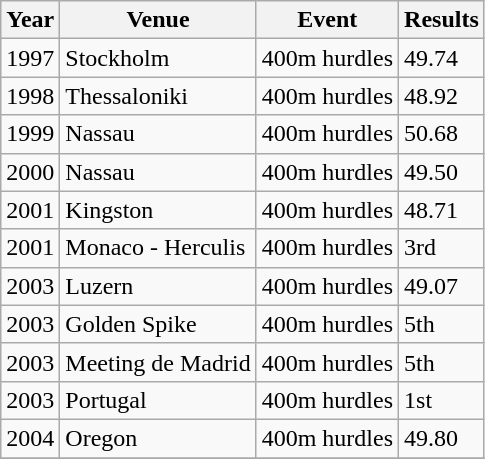<table class="wikitable">
<tr>
<th>Year</th>
<th>Venue</th>
<th>Event</th>
<th>Results</th>
</tr>
<tr>
<td>1997</td>
<td>Stockholm</td>
<td>400m hurdles</td>
<td>49.74</td>
</tr>
<tr>
<td>1998</td>
<td>Thessaloniki</td>
<td>400m hurdles</td>
<td>48.92</td>
</tr>
<tr>
<td>1999</td>
<td>Nassau</td>
<td>400m hurdles</td>
<td>50.68</td>
</tr>
<tr>
<td>2000</td>
<td>Nassau</td>
<td>400m hurdles</td>
<td>49.50</td>
</tr>
<tr>
<td>2001</td>
<td>Kingston</td>
<td>400m hurdles</td>
<td>48.71</td>
</tr>
<tr>
<td>2001</td>
<td>Monaco - Herculis</td>
<td>400m hurdles</td>
<td>3rd</td>
</tr>
<tr>
<td>2003</td>
<td>Luzern</td>
<td>400m hurdles</td>
<td>49.07</td>
</tr>
<tr>
<td>2003</td>
<td>Golden Spike</td>
<td>400m hurdles</td>
<td>5th</td>
</tr>
<tr>
<td>2003</td>
<td>Meeting de Madrid</td>
<td>400m hurdles</td>
<td>5th</td>
</tr>
<tr>
<td>2003</td>
<td>Portugal</td>
<td>400m hurdles</td>
<td>1st</td>
</tr>
<tr>
<td>2004</td>
<td>Oregon</td>
<td>400m hurdles</td>
<td>49.80</td>
</tr>
<tr>
</tr>
</table>
